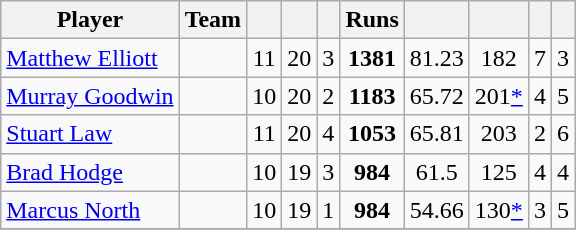<table class="wikitable sortable" style="text-align:center">
<tr>
<th class="unsortable">Player </th>
<th>Team</th>
<th></th>
<th></th>
<th></th>
<th>Runs</th>
<th></th>
<th></th>
<th></th>
<th></th>
</tr>
<tr>
<td style="text-align:left"><a href='#'>Matthew Elliott</a></td>
<td style="text-align:left"></td>
<td>11</td>
<td>20</td>
<td>3</td>
<td><strong>1381</strong></td>
<td>81.23</td>
<td>182</td>
<td>7</td>
<td>3</td>
</tr>
<tr>
<td style="text-align:left"><a href='#'>Murray Goodwin</a></td>
<td style="text-align:left"></td>
<td>10</td>
<td>20</td>
<td>2</td>
<td><strong>1183</strong></td>
<td>65.72</td>
<td>201<a href='#'>*</a></td>
<td>4</td>
<td>5</td>
</tr>
<tr>
<td style="text-align:left"><a href='#'>Stuart Law</a></td>
<td style="text-align:left"></td>
<td>11</td>
<td>20</td>
<td>4</td>
<td><strong>1053</strong></td>
<td>65.81</td>
<td>203</td>
<td>2</td>
<td>6</td>
</tr>
<tr>
<td style="text-align:left"><a href='#'>Brad Hodge</a></td>
<td style="text-align:left"></td>
<td>10</td>
<td>19</td>
<td>3</td>
<td><strong>984</strong></td>
<td>61.5</td>
<td>125</td>
<td>4</td>
<td>4</td>
</tr>
<tr>
<td style="text-align:left"><a href='#'>Marcus North</a></td>
<td style="text-align:left"></td>
<td>10</td>
<td>19</td>
<td>1</td>
<td><strong>984</strong></td>
<td>54.66</td>
<td>130<a href='#'>*</a></td>
<td>3</td>
<td>5</td>
</tr>
<tr>
</tr>
</table>
